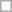<table class="wikitable">
<tr>
<td></td>
</tr>
</table>
